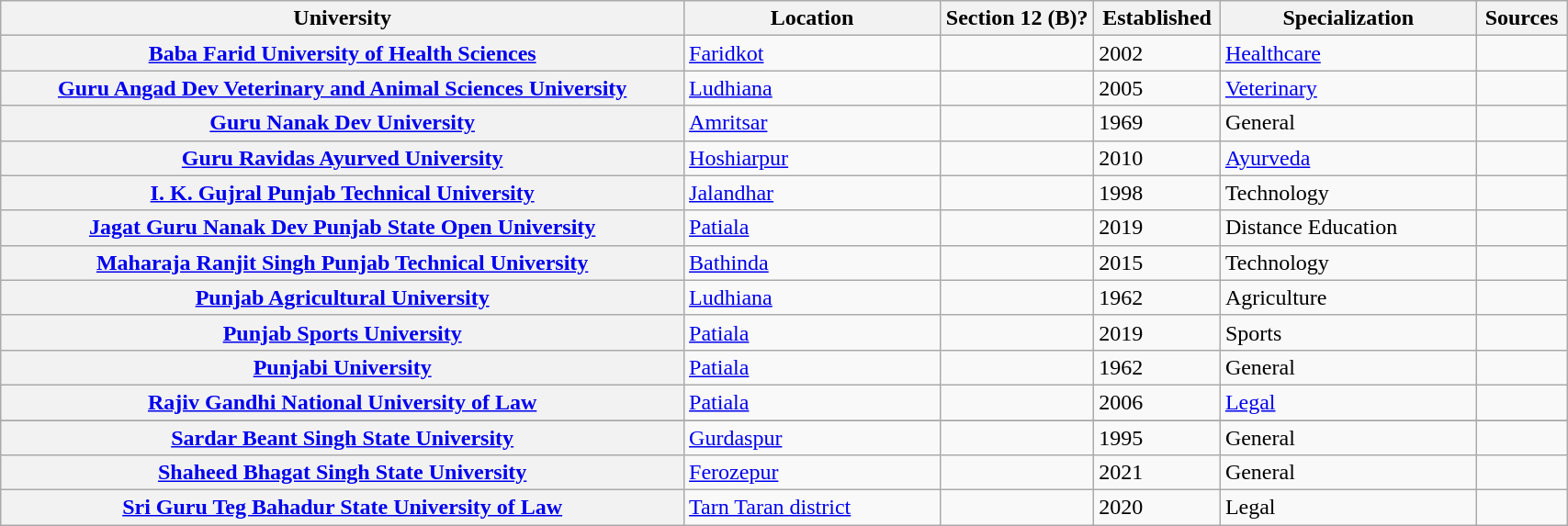<table class="wikitable sortable collapsible plainrowheaders" border="1" style="text-align:left; width:90%">
<tr>
<th scope="col" style="width: 40%;">University</th>
<th scope="col" style="width: 15%;">Location</th>
<th scope="col" style="width: 9%;">Section 12 (B)?</th>
<th scope="col" style="width: 5%;">Established</th>
<th scope="col" style="width: 15%;">Specialization</th>
<th scope="col" style="width: 5%;" class="unsortable">Sources</th>
</tr>
<tr>
<th scope="row"><a href='#'>Baba Farid University of Health Sciences</a></th>
<td><a href='#'>Faridkot</a></td>
<td></td>
<td>2002</td>
<td><a href='#'>Healthcare</a></td>
<td></td>
</tr>
<tr>
<th scope="row"><a href='#'>Guru Angad Dev Veterinary and Animal Sciences University</a></th>
<td><a href='#'>Ludhiana</a></td>
<td></td>
<td>2005</td>
<td><a href='#'>Veterinary</a></td>
<td></td>
</tr>
<tr>
<th scope="row"><a href='#'>Guru Nanak Dev University</a></th>
<td><a href='#'>Amritsar</a></td>
<td></td>
<td>1969</td>
<td>General</td>
<td></td>
</tr>
<tr>
<th scope="row"><a href='#'>Guru Ravidas Ayurved University</a></th>
<td><a href='#'>Hoshiarpur</a></td>
<td></td>
<td>2010</td>
<td><a href='#'>Ayurveda</a></td>
<td></td>
</tr>
<tr>
<th scope="row"><a href='#'>I. K. Gujral Punjab Technical University</a></th>
<td><a href='#'>Jalandhar</a></td>
<td></td>
<td>1998</td>
<td>Technology</td>
<td></td>
</tr>
<tr>
<th scope="row"><a href='#'>Jagat Guru Nanak Dev Punjab State Open University</a></th>
<td><a href='#'>Patiala</a></td>
<td></td>
<td>2019</td>
<td>Distance Education</td>
<td></td>
</tr>
<tr>
<th scope="row"><a href='#'>Maharaja Ranjit Singh Punjab Technical University</a></th>
<td><a href='#'>Bathinda</a></td>
<td></td>
<td>2015</td>
<td>Technology</td>
<td></td>
</tr>
<tr>
<th scope="row"><a href='#'>Punjab Agricultural University</a></th>
<td><a href='#'>Ludhiana</a></td>
<td></td>
<td>1962</td>
<td>Agriculture</td>
<td></td>
</tr>
<tr>
<th scope="row"><a href='#'>Punjab Sports University</a></th>
<td><a href='#'>Patiala</a></td>
<td></td>
<td>2019</td>
<td>Sports</td>
<td></td>
</tr>
<tr>
<th scope="row"><a href='#'>Punjabi University</a></th>
<td><a href='#'>Patiala</a></td>
<td></td>
<td>1962</td>
<td>General</td>
<td></td>
</tr>
<tr>
<th scope="row"><a href='#'>Rajiv Gandhi National University of Law</a></th>
<td><a href='#'>Patiala</a></td>
<td></td>
<td>2006</td>
<td><a href='#'>Legal</a></td>
<td></td>
</tr>
<tr>
</tr>
<tr>
<th scope="row"><a href='#'>Sardar Beant Singh State University</a></th>
<td><a href='#'>Gurdaspur</a></td>
<td></td>
<td>1995</td>
<td>General</td>
<td></td>
</tr>
<tr>
<th scope="row"><a href='#'>Shaheed Bhagat Singh State University</a></th>
<td><a href='#'>Ferozepur</a></td>
<td></td>
<td>2021</td>
<td>General</td>
<td></td>
</tr>
<tr>
<th scope="row"><a href='#'>Sri Guru Teg Bahadur State University of Law</a></th>
<td><a href='#'>Tarn Taran district</a></td>
<td></td>
<td>2020</td>
<td>Legal</td>
<td></td>
</tr>
</table>
